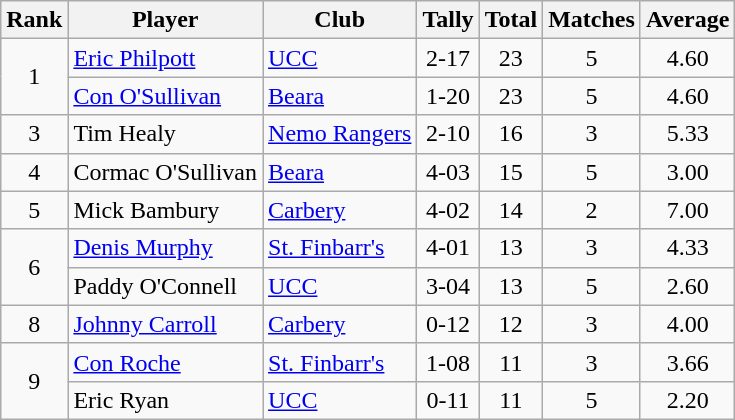<table class="wikitable">
<tr>
<th>Rank</th>
<th>Player</th>
<th>Club</th>
<th>Tally</th>
<th>Total</th>
<th>Matches</th>
<th>Average</th>
</tr>
<tr>
<td rowspan="2" style="text-align:center;">1</td>
<td><a href='#'>Eric Philpott</a></td>
<td><a href='#'>UCC</a></td>
<td align=center>2-17</td>
<td align=center>23</td>
<td align=center>5</td>
<td align=center>4.60</td>
</tr>
<tr>
<td><a href='#'>Con O'Sullivan</a></td>
<td><a href='#'>Beara</a></td>
<td align=center>1-20</td>
<td align=center>23</td>
<td align=center>5</td>
<td align=center>4.60</td>
</tr>
<tr>
<td rowspan="1" style="text-align:center;">3</td>
<td>Tim Healy</td>
<td><a href='#'>Nemo Rangers</a></td>
<td align=center>2-10</td>
<td align=center>16</td>
<td align=center>3</td>
<td align=center>5.33</td>
</tr>
<tr>
<td rowspan="1" style="text-align:center;">4</td>
<td>Cormac O'Sullivan</td>
<td><a href='#'>Beara</a></td>
<td align=center>4-03</td>
<td align=center>15</td>
<td align=center>5</td>
<td align=center>3.00</td>
</tr>
<tr>
<td rowspan="1" style="text-align:center;">5</td>
<td>Mick Bambury</td>
<td><a href='#'>Carbery</a></td>
<td align=center>4-02</td>
<td align=center>14</td>
<td align=center>2</td>
<td align=center>7.00</td>
</tr>
<tr>
<td rowspan="2" style="text-align:center;">6</td>
<td><a href='#'>Denis Murphy</a></td>
<td><a href='#'>St. Finbarr's</a></td>
<td align=center>4-01</td>
<td align=center>13</td>
<td align=center>3</td>
<td align=center>4.33</td>
</tr>
<tr>
<td>Paddy O'Connell</td>
<td><a href='#'>UCC</a></td>
<td align=center>3-04</td>
<td align=center>13</td>
<td align=center>5</td>
<td align=center>2.60</td>
</tr>
<tr>
<td rowspan="1" style="text-align:center;">8</td>
<td><a href='#'>Johnny Carroll</a></td>
<td><a href='#'>Carbery</a></td>
<td align=center>0-12</td>
<td align=center>12</td>
<td align=center>3</td>
<td align=center>4.00</td>
</tr>
<tr>
<td rowspan="2" style="text-align:center;">9</td>
<td><a href='#'>Con Roche</a></td>
<td><a href='#'>St. Finbarr's</a></td>
<td align=center>1-08</td>
<td align=center>11</td>
<td align=center>3</td>
<td align=center>3.66</td>
</tr>
<tr>
<td>Eric Ryan</td>
<td><a href='#'>UCC</a></td>
<td align=center>0-11</td>
<td align=center>11</td>
<td align=center>5</td>
<td align=center>2.20</td>
</tr>
</table>
